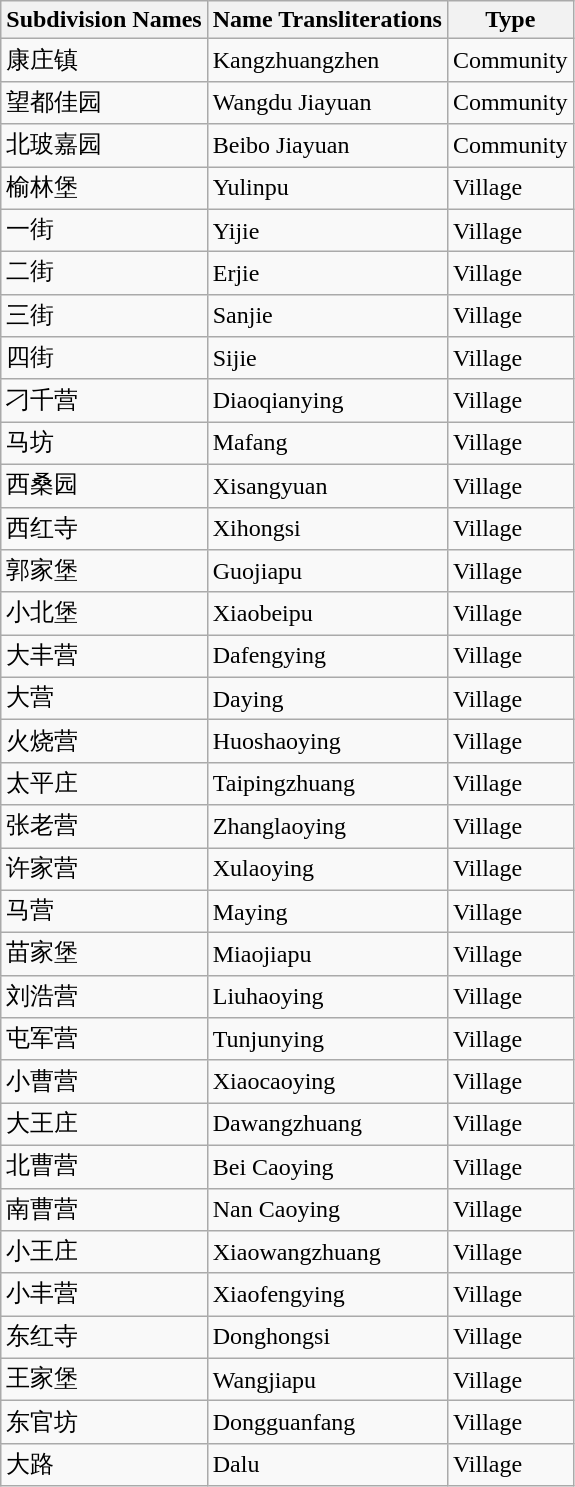<table class="wikitable sortable">
<tr>
<th>Subdivision Names</th>
<th>Name Transliterations</th>
<th>Type</th>
</tr>
<tr>
<td>康庄镇</td>
<td>Kangzhuangzhen</td>
<td>Community</td>
</tr>
<tr>
<td>望都佳园</td>
<td>Wangdu Jiayuan</td>
<td>Community</td>
</tr>
<tr>
<td>北玻嘉园</td>
<td>Beibo Jiayuan</td>
<td>Community</td>
</tr>
<tr>
<td>榆林堡</td>
<td>Yulinpu</td>
<td>Village</td>
</tr>
<tr>
<td>一街</td>
<td>Yijie</td>
<td>Village</td>
</tr>
<tr>
<td>二街</td>
<td>Erjie</td>
<td>Village</td>
</tr>
<tr>
<td>三街</td>
<td>Sanjie</td>
<td>Village</td>
</tr>
<tr>
<td>四街</td>
<td>Sijie</td>
<td>Village</td>
</tr>
<tr>
<td>刁千营</td>
<td>Diaoqianying</td>
<td>Village</td>
</tr>
<tr>
<td>马坊</td>
<td>Mafang</td>
<td>Village</td>
</tr>
<tr>
<td>西桑园</td>
<td>Xisangyuan</td>
<td>Village</td>
</tr>
<tr>
<td>西红寺</td>
<td>Xihongsi</td>
<td>Village</td>
</tr>
<tr>
<td>郭家堡</td>
<td>Guojiapu</td>
<td>Village</td>
</tr>
<tr>
<td>小北堡</td>
<td>Xiaobeipu</td>
<td>Village</td>
</tr>
<tr>
<td>大丰营</td>
<td>Dafengying</td>
<td>Village</td>
</tr>
<tr>
<td>大营</td>
<td>Daying</td>
<td>Village</td>
</tr>
<tr>
<td>火烧营</td>
<td>Huoshaoying</td>
<td>Village</td>
</tr>
<tr>
<td>太平庄</td>
<td>Taipingzhuang</td>
<td>Village</td>
</tr>
<tr>
<td>张老营</td>
<td>Zhanglaoying</td>
<td>Village</td>
</tr>
<tr>
<td>许家营</td>
<td>Xulaoying</td>
<td>Village</td>
</tr>
<tr>
<td>马营</td>
<td>Maying</td>
<td>Village</td>
</tr>
<tr>
<td>苗家堡</td>
<td>Miaojiapu</td>
<td>Village</td>
</tr>
<tr>
<td>刘浩营</td>
<td>Liuhaoying</td>
<td>Village</td>
</tr>
<tr>
<td>屯军营</td>
<td>Tunjunying</td>
<td>Village</td>
</tr>
<tr>
<td>小曹营</td>
<td>Xiaocaoying</td>
<td>Village</td>
</tr>
<tr>
<td>大王庄</td>
<td>Dawangzhuang</td>
<td>Village</td>
</tr>
<tr>
<td>北曹营</td>
<td>Bei Caoying</td>
<td>Village</td>
</tr>
<tr>
<td>南曹营</td>
<td>Nan Caoying</td>
<td>Village</td>
</tr>
<tr>
<td>小王庄</td>
<td>Xiaowangzhuang</td>
<td>Village</td>
</tr>
<tr>
<td>小丰营</td>
<td>Xiaofengying</td>
<td>Village</td>
</tr>
<tr>
<td>东红寺</td>
<td>Donghongsi</td>
<td>Village</td>
</tr>
<tr>
<td>王家堡</td>
<td>Wangjiapu</td>
<td>Village</td>
</tr>
<tr>
<td>东官坊</td>
<td>Dongguanfang</td>
<td>Village</td>
</tr>
<tr>
<td>大路</td>
<td>Dalu</td>
<td>Village</td>
</tr>
</table>
